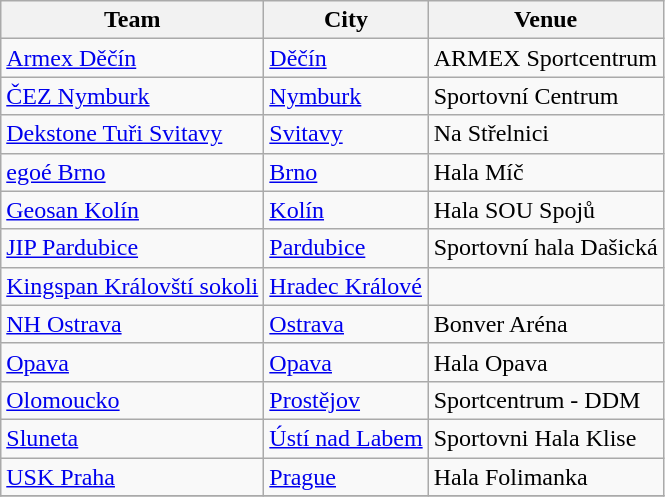<table class="wikitable sortable">
<tr>
<th>Team</th>
<th>City</th>
<th>Venue</th>
</tr>
<tr>
<td><a href='#'>Armex Děčín</a></td>
<td><a href='#'>Děčín</a></td>
<td>ARMEX Sportcentrum</td>
</tr>
<tr>
<td><a href='#'>ČEZ Nymburk</a></td>
<td><a href='#'>Nymburk</a></td>
<td>Sportovní Centrum</td>
</tr>
<tr>
<td><a href='#'>Dekstone Tuři Svitavy</a></td>
<td><a href='#'>Svitavy</a></td>
<td>Na Střelnici</td>
</tr>
<tr>
<td><a href='#'>egoé Brno</a></td>
<td><a href='#'>Brno</a></td>
<td>Hala Míč</td>
</tr>
<tr>
<td><a href='#'>Geosan Kolín</a></td>
<td><a href='#'>Kolín</a></td>
<td>Hala SOU Spojů</td>
</tr>
<tr>
<td><a href='#'>JIP Pardubice</a></td>
<td><a href='#'>Pardubice</a></td>
<td>Sportovní hala Dašická</td>
</tr>
<tr>
<td><a href='#'>Kingspan Královští sokoli</a></td>
<td><a href='#'>Hradec Králové</a></td>
<td></td>
</tr>
<tr>
<td><a href='#'>NH Ostrava</a></td>
<td><a href='#'>Ostrava</a></td>
<td>Bonver Aréna</td>
</tr>
<tr>
<td><a href='#'>Opava</a></td>
<td><a href='#'>Opava</a></td>
<td>Hala Opava</td>
</tr>
<tr>
<td><a href='#'>Olomoucko</a></td>
<td><a href='#'>Prostějov</a></td>
<td>Sportcentrum - DDM</td>
</tr>
<tr>
<td><a href='#'>Sluneta</a></td>
<td><a href='#'>Ústí nad Labem</a></td>
<td>Sportovni Hala Klise</td>
</tr>
<tr>
<td><a href='#'>USK Praha</a></td>
<td><a href='#'>Prague</a></td>
<td>Hala Folimanka</td>
</tr>
<tr>
</tr>
</table>
